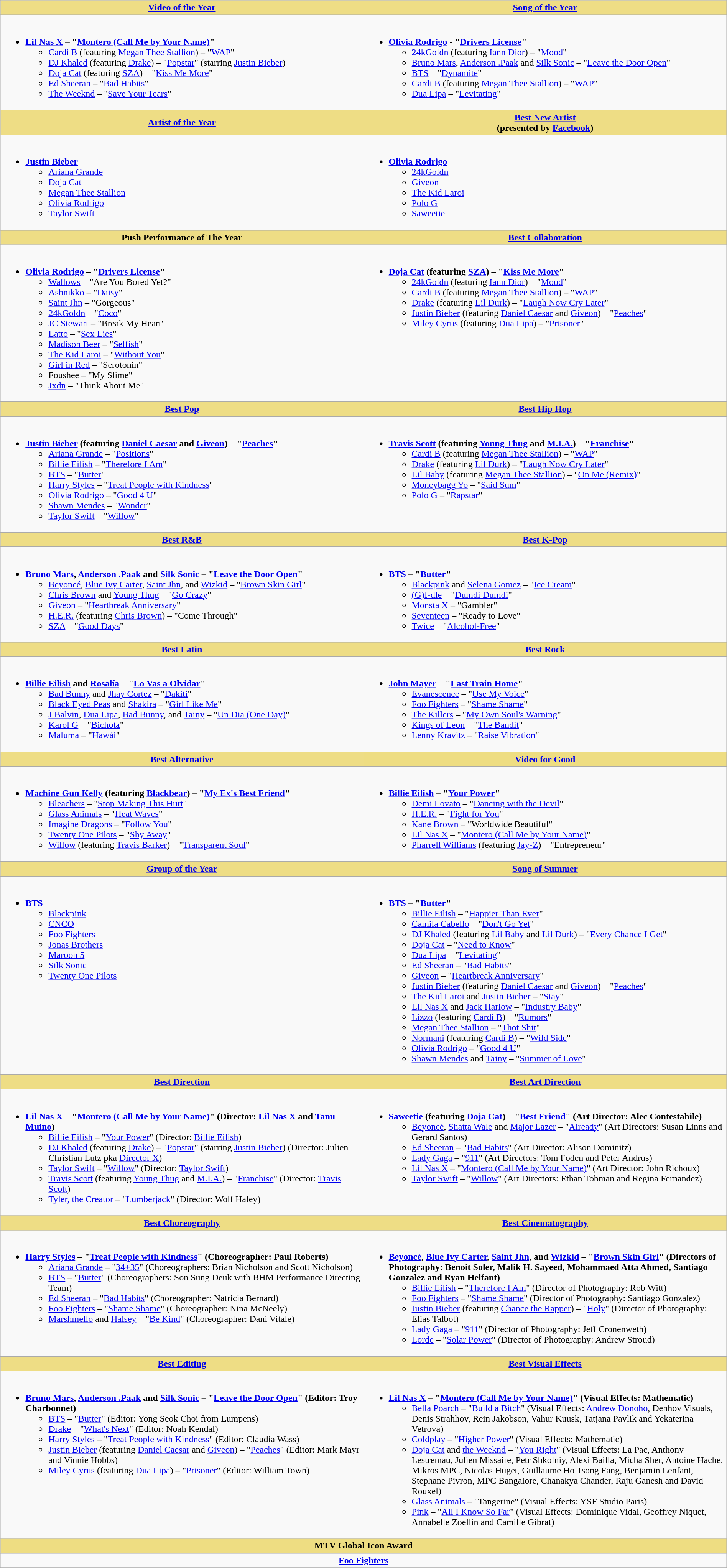<table class="wikitable" style="width:100%">
<tr>
<th scope="col" style="background:#EEDD85; width:50%"><a href='#'>Video of the Year</a></th>
<th scope="col" style="background:#EEDD85; width:50%"><a href='#'>Song of the Year</a></th>
</tr>
<tr>
<td style="vertical-align:top"><br><ul><li><strong><a href='#'>Lil Nas X</a> – "<a href='#'>Montero (Call Me by Your Name)</a>"</strong><ul><li><a href='#'>Cardi B</a> (featuring <a href='#'>Megan Thee Stallion</a>) – "<a href='#'>WAP</a>"</li><li><a href='#'>DJ Khaled</a> (featuring <a href='#'>Drake</a>) – "<a href='#'>Popstar</a>" (starring <a href='#'>Justin Bieber</a>)</li><li><a href='#'>Doja Cat</a> (featuring <a href='#'>SZA</a>) – "<a href='#'>Kiss Me More</a>"</li><li><a href='#'>Ed Sheeran</a> – "<a href='#'>Bad Habits</a>"</li><li><a href='#'>The Weeknd</a> – "<a href='#'>Save Your Tears</a>"</li></ul></li></ul></td>
<td style="vertical-align:top"><br><ul><li><strong><a href='#'>Olivia Rodrigo</a> - "<a href='#'>Drivers License</a>"</strong><ul><li><a href='#'>24kGoldn</a> (featuring <a href='#'>Iann Dior</a>) – "<a href='#'>Mood</a>"</li><li><a href='#'>Bruno Mars</a>, <a href='#'>Anderson .Paak</a> and <a href='#'>Silk Sonic</a> – "<a href='#'>Leave the Door Open</a>"</li><li><a href='#'>BTS</a> – "<a href='#'>Dynamite</a>"</li><li><a href='#'>Cardi B</a> (featuring <a href='#'>Megan Thee Stallion</a>) – "<a href='#'>WAP</a>"</li><li><a href='#'>Dua Lipa</a> – "<a href='#'>Levitating</a>"</li></ul></li></ul></td>
</tr>
<tr>
<th scope="col" style="background:#EEDD85; width:50%"><a href='#'>Artist of the Year</a></th>
<th scope="col" style="background:#EEDD85; width:50%"><a href='#'>Best New Artist</a><br>(presented by <a href='#'>Facebook</a>)</th>
</tr>
<tr>
<td style="vertical-align:top"><br><ul><li><strong><a href='#'>Justin Bieber</a></strong><ul><li><a href='#'>Ariana Grande</a></li><li><a href='#'>Doja Cat</a></li><li><a href='#'>Megan Thee Stallion</a></li><li><a href='#'>Olivia Rodrigo</a></li><li><a href='#'>Taylor Swift</a></li></ul></li></ul></td>
<td style="vertical-align:top"><br><ul><li><strong><a href='#'>Olivia Rodrigo</a></strong><ul><li><a href='#'>24kGoldn</a></li><li><a href='#'>Giveon</a></li><li><a href='#'>The Kid Laroi</a></li><li><a href='#'>Polo G</a></li><li><a href='#'>Saweetie</a></li></ul></li></ul></td>
</tr>
<tr>
<th scope="col" style="background:#EEDD85; width:50%">Push Performance of The Year</th>
<th scope="col" style="background:#EEDD85; width:50%"><a href='#'>Best Collaboration</a></th>
</tr>
<tr>
<td style="vertical-align:top"><br><ul><li><strong><a href='#'>Olivia Rodrigo</a> – "<a href='#'>Drivers License</a>"</strong><ul><li><a href='#'>Wallows</a> – "Are You Bored Yet?"</li><li><a href='#'>Ashnikko</a> – "<a href='#'>Daisy</a>"</li><li><a href='#'>Saint Jhn</a> – "Gorgeous"</li><li><a href='#'>24kGoldn</a> – "<a href='#'>Coco</a>"</li><li><a href='#'>JC Stewart</a> – "Break My Heart"</li><li><a href='#'>Latto</a> – "<a href='#'>Sex Lies</a>"</li><li><a href='#'>Madison Beer</a> – "<a href='#'>Selfish</a>"</li><li><a href='#'>The Kid Laroi</a> – "<a href='#'>Without You</a>"</li><li><a href='#'>Girl in Red</a> – "Serotonin"</li><li>Foushee – "My Slime"</li><li><a href='#'>Jxdn</a> – "Think About Me"</li></ul></li></ul></td>
<td style="vertical-align:top"><br><ul><li><strong><a href='#'>Doja Cat</a> (featuring <a href='#'>SZA</a>) – "<a href='#'>Kiss Me More</a>"</strong><ul><li><a href='#'>24kGoldn</a> (featuring <a href='#'>Iann Dior</a>) – "<a href='#'>Mood</a>"</li><li><a href='#'>Cardi B</a> (featuring <a href='#'>Megan Thee Stallion</a>) – "<a href='#'>WAP</a>"</li><li><a href='#'>Drake</a> (featuring <a href='#'>Lil Durk</a>) – "<a href='#'>Laugh Now Cry Later</a>"</li><li><a href='#'>Justin Bieber</a> (featuring <a href='#'>Daniel Caesar</a> and <a href='#'>Giveon</a>) – "<a href='#'>Peaches</a>"</li><li><a href='#'>Miley Cyrus</a> (featuring <a href='#'>Dua Lipa</a>) – "<a href='#'>Prisoner</a>"</li></ul></li></ul></td>
</tr>
<tr>
<th scope="col" style="background:#EEDD85; width:50%"><a href='#'>Best Pop</a></th>
<th scope="col" style="background:#EEDD85; width:50%"><a href='#'>Best Hip Hop</a></th>
</tr>
<tr>
<td style="vertical-align:top"><br><ul><li><strong><a href='#'>Justin Bieber</a> (featuring <a href='#'>Daniel Caesar</a> and <a href='#'>Giveon</a>) – "<a href='#'>Peaches</a>"</strong><ul><li><a href='#'>Ariana Grande</a> – "<a href='#'>Positions</a>"</li><li><a href='#'>Billie Eilish</a> – "<a href='#'>Therefore I Am</a>"</li><li><a href='#'>BTS</a> – "<a href='#'>Butter</a>"</li><li><a href='#'>Harry Styles</a> – "<a href='#'>Treat People with Kindness</a>"</li><li><a href='#'>Olivia Rodrigo</a> – "<a href='#'>Good 4 U</a>"</li><li><a href='#'>Shawn Mendes</a> – "<a href='#'>Wonder</a>"</li><li><a href='#'>Taylor Swift</a> – "<a href='#'>Willow</a>"</li></ul></li></ul></td>
<td style="vertical-align:top"><br><ul><li><strong><a href='#'>Travis Scott</a> (featuring <a href='#'>Young Thug</a> and <a href='#'>M.I.A.</a>) – "<a href='#'>Franchise</a>"</strong><ul><li><a href='#'>Cardi B</a> (featuring <a href='#'>Megan Thee Stallion</a>) – "<a href='#'>WAP</a>"</li><li><a href='#'>Drake</a> (featuring <a href='#'>Lil Durk</a>) – "<a href='#'>Laugh Now Cry Later</a>"</li><li><a href='#'>Lil Baby</a> (featuring <a href='#'>Megan Thee Stallion</a>) – "<a href='#'>On Me (Remix)</a>"</li><li><a href='#'>Moneybagg Yo</a> – "<a href='#'>Said Sum</a>"</li><li><a href='#'>Polo G</a> – "<a href='#'>Rapstar</a>"</li></ul></li></ul></td>
</tr>
<tr>
<th scope="col" style="background:#EEDD85; width:50%"><a href='#'>Best R&B</a></th>
<th scope="col" style="background:#EEDD85; width:50%"><a href='#'>Best K-Pop</a></th>
</tr>
<tr>
<td style="vertical-align:top"><br><ul><li><strong><a href='#'>Bruno Mars</a>, <a href='#'>Anderson .Paak</a> and <a href='#'>Silk Sonic</a> – "<a href='#'>Leave the Door Open</a>"</strong><ul><li><a href='#'>Beyoncé</a>, <a href='#'>Blue Ivy Carter</a>, <a href='#'>Saint Jhn</a>, and <a href='#'>Wizkid</a> – "<a href='#'>Brown Skin Girl</a>"</li><li><a href='#'>Chris Brown</a> and <a href='#'>Young Thug</a> – "<a href='#'>Go Crazy</a>"</li><li><a href='#'>Giveon</a> – "<a href='#'>Heartbreak Anniversary</a>"</li><li><a href='#'>H.E.R.</a> (featuring <a href='#'>Chris Brown</a>) – "Come Through"</li><li><a href='#'>SZA</a> – "<a href='#'>Good Days</a>"</li></ul></li></ul></td>
<td style="vertical-align:top"><br><ul><li><strong><a href='#'>BTS</a> – "<a href='#'>Butter</a>"</strong><ul><li><a href='#'>Blackpink</a> and <a href='#'>Selena Gomez</a> – "<a href='#'>Ice Cream</a>"</li><li><a href='#'>(G)I-dle</a> – "<a href='#'>Dumdi Dumdi</a>"</li><li><a href='#'>Monsta X</a> – "Gambler"</li><li><a href='#'>Seventeen</a> – "Ready to Love"</li><li><a href='#'>Twice</a> – "<a href='#'>Alcohol-Free</a>"</li></ul></li></ul></td>
</tr>
<tr>
<th scope="col" style="background:#EEDD85; width:50%"><a href='#'>Best Latin</a></th>
<th scope="col" style="background:#EEDD85; width:50%"><a href='#'>Best Rock</a></th>
</tr>
<tr>
<td style="vertical-align:top"><br><ul><li><strong><a href='#'>Billie Eilish</a> and <a href='#'>Rosalía</a> – "<a href='#'>Lo Vas a Olvidar</a>"</strong><ul><li><a href='#'>Bad Bunny</a> and <a href='#'>Jhay Cortez</a> – "<a href='#'>Dakiti</a>"</li><li><a href='#'>Black Eyed Peas</a> and <a href='#'>Shakira</a> – "<a href='#'>Girl Like Me</a>"</li><li><a href='#'>J Balvin</a>, <a href='#'>Dua Lipa</a>, <a href='#'>Bad Bunny</a>, and <a href='#'>Tainy</a> – "<a href='#'>Un Dia (One Day)</a>"</li><li><a href='#'>Karol G</a> – "<a href='#'>Bichota</a>"</li><li><a href='#'>Maluma</a> – "<a href='#'>Hawái</a>"</li></ul></li></ul></td>
<td style="vertical-align:top"><br><ul><li><strong><a href='#'>John Mayer</a> – "<a href='#'>Last Train Home</a>"</strong><ul><li><a href='#'>Evanescence</a> – "<a href='#'>Use My Voice</a>"</li><li><a href='#'>Foo Fighters</a> – "<a href='#'>Shame Shame</a>"</li><li><a href='#'>The Killers</a> – "<a href='#'>My Own Soul's Warning</a>"</li><li><a href='#'>Kings of Leon</a> – "<a href='#'>The Bandit</a>"</li><li><a href='#'>Lenny Kravitz</a> – "<a href='#'>Raise Vibration</a>"</li></ul></li></ul></td>
</tr>
<tr>
<th scope="col" style="background:#EEDD85; width:50%"><a href='#'>Best Alternative</a></th>
<th style="background:#EEDD82; width=50%"><a href='#'>Video for Good</a></th>
</tr>
<tr>
<td style="vertical-align:top"><br><ul><li><strong><a href='#'>Machine Gun Kelly</a> (featuring <a href='#'>Blackbear</a>) – "<a href='#'>My Ex's Best Friend</a>"</strong><ul><li><a href='#'>Bleachers</a> – "<a href='#'>Stop Making This Hurt</a>"</li><li><a href='#'>Glass Animals</a> – "<a href='#'>Heat Waves</a>"</li><li><a href='#'>Imagine Dragons</a> – "<a href='#'>Follow You</a>"</li><li><a href='#'>Twenty One Pilots</a> – "<a href='#'>Shy Away</a>"</li><li><a href='#'>Willow</a> (featuring <a href='#'>Travis Barker</a>) – "<a href='#'>Transparent Soul</a>"</li></ul></li></ul></td>
<td style="vertical-align:top"><br><ul><li><strong><a href='#'>Billie Eilish</a> – "<a href='#'>Your Power</a>"</strong><ul><li><a href='#'>Demi Lovato</a> – "<a href='#'>Dancing with the Devil</a>"</li><li><a href='#'>H.E.R.</a> – "<a href='#'>Fight for You</a>"</li><li><a href='#'>Kane Brown</a> – "Worldwide Beautiful"</li><li><a href='#'>Lil Nas X</a> – "<a href='#'>Montero (Call Me by Your Name)</a>"</li><li><a href='#'>Pharrell Williams</a> (featuring <a href='#'>Jay-Z</a>) – "Entrepreneur"</li></ul></li></ul></td>
</tr>
<tr>
<th scope="col" style="background:#EEDD85; width:50%"><a href='#'>Group of the Year</a></th>
<th scope="col" style="background:#EEDD85; width:50%"><a href='#'>Song of Summer</a></th>
</tr>
<tr>
<td style="vertical-align:top"><br><ul><li><strong><a href='#'>BTS</a></strong><ul><li><a href='#'>Blackpink</a></li><li><a href='#'>CNCO</a></li><li><a href='#'>Foo Fighters</a></li><li><a href='#'>Jonas Brothers</a></li><li><a href='#'>Maroon 5</a></li><li><a href='#'>Silk Sonic</a></li><li><a href='#'>Twenty One Pilots</a></li></ul></li></ul></td>
<td style="vertical-align:top"><br><ul><li><strong><a href='#'>BTS</a> – "<a href='#'>Butter</a>"</strong><ul><li><a href='#'>Billie Eilish</a> – "<a href='#'>Happier Than Ever</a>"</li><li><a href='#'>Camila Cabello</a> – "<a href='#'>Don't Go Yet</a>"</li><li><a href='#'>DJ Khaled</a> (featuring <a href='#'>Lil Baby</a> and <a href='#'>Lil Durk</a>) – "<a href='#'>Every Chance I Get</a>"</li><li><a href='#'>Doja Cat</a> – "<a href='#'>Need to Know</a>"</li><li><a href='#'>Dua Lipa</a> – "<a href='#'>Levitating</a>"</li><li><a href='#'>Ed Sheeran</a> – "<a href='#'>Bad Habits</a>"</li><li><a href='#'>Giveon</a> – "<a href='#'>Heartbreak Anniversary</a>"</li><li><a href='#'>Justin Bieber</a> (featuring <a href='#'>Daniel Caesar</a> and <a href='#'>Giveon</a>) – "<a href='#'>Peaches</a>"</li><li><a href='#'>The Kid Laroi</a> and <a href='#'>Justin Bieber</a> – "<a href='#'>Stay</a>"</li><li><a href='#'>Lil Nas X</a> and <a href='#'>Jack Harlow</a> – "<a href='#'>Industry Baby</a>"</li><li><a href='#'>Lizzo</a> (featuring <a href='#'>Cardi B</a>) – "<a href='#'>Rumors</a>"</li><li><a href='#'>Megan Thee Stallion</a> – "<a href='#'>Thot Shit</a>"</li><li><a href='#'>Normani</a> (featuring <a href='#'>Cardi B</a>) – "<a href='#'>Wild Side</a>"</li><li><a href='#'>Olivia Rodrigo</a> – "<a href='#'>Good 4 U</a>"</li><li><a href='#'>Shawn Mendes</a> and <a href='#'>Tainy</a> – "<a href='#'>Summer of Love</a>"</li></ul></li></ul></td>
</tr>
<tr>
<th scope="col" style="background:#EEDD85; width:50%"><a href='#'>Best Direction</a><br></th>
<th scope="col" style="background:#EEDD85; width:50%"><a href='#'>Best Art Direction</a><br></th>
</tr>
<tr>
<td style="vertical-align:top"><br><ul><li><strong><a href='#'>Lil Nas X</a> – "<a href='#'>Montero (Call Me by Your Name)</a>" (Director: <a href='#'>Lil Nas X</a> and <a href='#'>Tanu Muino</a>)</strong><ul><li><a href='#'>Billie Eilish</a> – "<a href='#'>Your Power</a>" (Director: <a href='#'>Billie Eilish</a>)</li><li><a href='#'>DJ Khaled</a> (featuring <a href='#'>Drake</a>) – "<a href='#'>Popstar</a>" (starring <a href='#'>Justin Bieber</a>) (Director: Julien Christian Lutz pka <a href='#'>Director X</a>)</li><li><a href='#'>Taylor Swift</a> – "<a href='#'>Willow</a>" (Director: <a href='#'>Taylor Swift</a>)</li><li><a href='#'>Travis Scott</a> (featuring <a href='#'>Young Thug</a> and <a href='#'>M.I.A.</a>) – "<a href='#'>Franchise</a>" (Director: <a href='#'>Travis Scott</a>)</li><li><a href='#'>Tyler, the Creator</a> – "<a href='#'>Lumberjack</a>" (Director: Wolf Haley)</li></ul></li></ul></td>
<td style="vertical-align:top"><br><ul><li><strong><a href='#'>Saweetie</a> (featuring <a href='#'>Doja Cat</a>) – "<a href='#'>Best Friend</a>" (Art Director: Alec Contestabile)</strong><ul><li><a href='#'>Beyoncé</a>, <a href='#'>Shatta Wale</a> and <a href='#'>Major Lazer</a> – "<a href='#'>Already</a>" (Art Directors: Susan Linns and Gerard Santos)</li><li><a href='#'>Ed Sheeran</a> – "<a href='#'>Bad Habits</a>" (Art Director: Alison Dominitz)</li><li><a href='#'>Lady Gaga</a> – "<a href='#'>911</a>" (Art Directors: Tom Foden and Peter Andrus)</li><li><a href='#'>Lil Nas X</a> – "<a href='#'>Montero (Call Me by Your Name)</a>" (Art Director: John Richoux)</li><li><a href='#'>Taylor Swift</a> – "<a href='#'>Willow</a>" (Art Directors: Ethan Tobman and Regina Fernandez)</li></ul></li></ul></td>
</tr>
<tr>
<th scope="col" style="background:#EEDD85; width:50%"><a href='#'>Best Choreography</a><br></th>
<th scope="col" style="background:#EEDD85; width:50%"><a href='#'>Best Cinematography</a><br></th>
</tr>
<tr>
<td style="vertical-align:top"><br><ul><li><strong><a href='#'>Harry Styles</a> – "<a href='#'>Treat People with Kindness</a>" (Choreographer: Paul Roberts)</strong><ul><li><a href='#'>Ariana Grande</a> – "<a href='#'>34+35</a>" (Choreographers: Brian Nicholson and Scott Nicholson)</li><li><a href='#'>BTS</a> – "<a href='#'>Butter</a>" (Choreographers: Son Sung Deuk with BHM Performance Directing Team)</li><li><a href='#'>Ed Sheeran</a> – "<a href='#'>Bad Habits</a>" (Choreographer: Natricia Bernard)</li><li><a href='#'>Foo Fighters</a> – "<a href='#'>Shame Shame</a>" (Choreographer: Nina McNeely)</li><li><a href='#'>Marshmello</a> and <a href='#'>Halsey</a> – "<a href='#'>Be Kind</a>" (Choreographer: Dani Vitale)</li></ul></li></ul></td>
<td style="vertical-align:top"><br><ul><li><strong><a href='#'>Beyoncé</a>, <a href='#'>Blue Ivy Carter</a>, <a href='#'>Saint Jhn</a>, and <a href='#'>Wizkid</a> – "<a href='#'>Brown Skin Girl</a>" (Directors of Photography: Benoit Soler, Malik H. Sayeed, Mohammaed Atta Ahmed, Santiago Gonzalez and Ryan Helfant)</strong><ul><li><a href='#'>Billie Eilish</a> – "<a href='#'>Therefore I Am</a>" (Director of Photography: Rob Witt)</li><li><a href='#'>Foo Fighters</a> – "<a href='#'>Shame Shame</a>" (Director of Photography: Santiago Gonzalez)</li><li><a href='#'>Justin Bieber</a> (featuring <a href='#'>Chance the Rapper</a>) – "<a href='#'>Holy</a>" (Director of Photography: Elias Talbot)</li><li><a href='#'>Lady Gaga</a> – "<a href='#'>911</a>" (Director of Photography: Jeff Cronenweth)</li><li><a href='#'>Lorde</a> – "<a href='#'>Solar Power</a>" (Director of Photography: Andrew Stroud)</li></ul></li></ul></td>
</tr>
<tr>
<th scope="col" style="background:#EEDD85; width:50%"><a href='#'>Best Editing</a><br></th>
<th scope="col" style="background:#EEDD85; width:50%"><a href='#'>Best Visual Effects</a><br></th>
</tr>
<tr>
<td style="vertical-align:top"><br><ul><li><strong><a href='#'>Bruno Mars</a>, <a href='#'>Anderson .Paak</a> and <a href='#'>Silk Sonic</a> – "<a href='#'>Leave the Door Open</a>" (Editor: Troy Charbonnet)</strong><ul><li><a href='#'>BTS</a> – "<a href='#'>Butter</a>" (Editor: Yong Seok Choi from Lumpens)</li><li><a href='#'>Drake</a> – "<a href='#'>What's Next</a>" (Editor: Noah Kendal)</li><li><a href='#'>Harry Styles</a> – "<a href='#'>Treat People with Kindness</a>" (Editor: Claudia Wass)</li><li><a href='#'>Justin Bieber</a> (featuring <a href='#'>Daniel Caesar</a> and <a href='#'>Giveon</a>) – "<a href='#'>Peaches</a>" (Editor: Mark Mayr and Vinnie Hobbs)</li><li><a href='#'>Miley Cyrus</a> (featuring <a href='#'>Dua Lipa</a>) – "<a href='#'>Prisoner</a>" (Editor: William Town)</li></ul></li></ul></td>
<td style="vertical-align:top"><br><ul><li><strong><a href='#'>Lil Nas X</a> – "<a href='#'>Montero (Call Me by Your Name)</a>" (Visual Effects: Mathematic)</strong><ul><li><a href='#'>Bella Poarch</a> – "<a href='#'>Build a Bitch</a>" (Visual Effects: <a href='#'>Andrew Donoho</a>, Denhov Visuals, Denis Strahhov, Rein Jakobson, Vahur Kuusk, Tatjana Pavlik and Yekaterina Vetrova)</li><li><a href='#'>Coldplay</a> – "<a href='#'>Higher Power</a>" (Visual Effects: Mathematic)</li><li><a href='#'>Doja Cat</a> and <a href='#'>the Weeknd</a> – "<a href='#'>You Right</a>" (Visual Effects: La Pac, Anthony Lestremau, Julien Missaire, Petr Shkolniy, Alexi Bailla, Micha Sher, Antoine Hache, Mikros MPC, Nicolas Huget, Guillaume Ho Tsong Fang, Benjamin Lenfant, Stephane Pivron, MPC Bangalore, Chanakya Chander, Raju Ganesh and David Rouxel)</li><li><a href='#'>Glass Animals</a> – "Tangerine" (Visual Effects: YSF Studio Paris)</li><li><a href='#'>Pink</a> – "<a href='#'>All I Know So Far</a>" (Visual Effects: Dominique Vidal, Geoffrey Niquet, Annabelle Zoellin and Camille Gibrat)</li></ul></li></ul></td>
</tr>
<tr>
<th style="background:#EEDD82; width=50%" colspan="2">MTV Global Icon Award</th>
</tr>
<tr>
<td colspan="2" style="text-align: center;"><strong><a href='#'>Foo Fighters</a></strong></td>
</tr>
<tr>
</tr>
</table>
